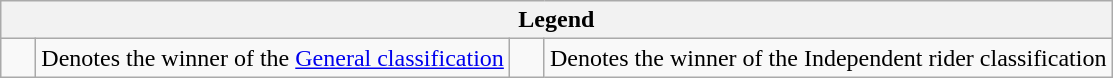<table class="wikitable">
<tr>
<th colspan=4>Legend</th>
</tr>
<tr>
<td>    </td>
<td>Denotes the winner of the <a href='#'>General classification</a></td>
<td>    </td>
<td>Denotes the winner of the Independent rider classification</td>
</tr>
</table>
